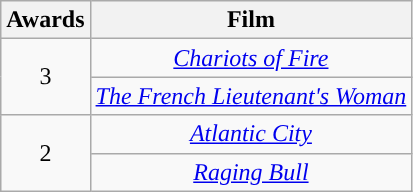<table class="wikitable" style="text-align:center;">
<tr>
<th style="background:">Awards</th>
<th style="background:">Film</th>
</tr>
<tr>
<td rowspan="2">3</td>
<td><em><a href='#'>Chariots of Fire</a></em></td>
</tr>
<tr>
<td><em><a href='#'>The French Lieutenant's Woman</a></em></td>
</tr>
<tr>
<td rowspan="2">2</td>
<td><em><a href='#'>Atlantic City</a></em></td>
</tr>
<tr>
<td><em><a href='#'>Raging Bull</a></em></td>
</tr>
</table>
